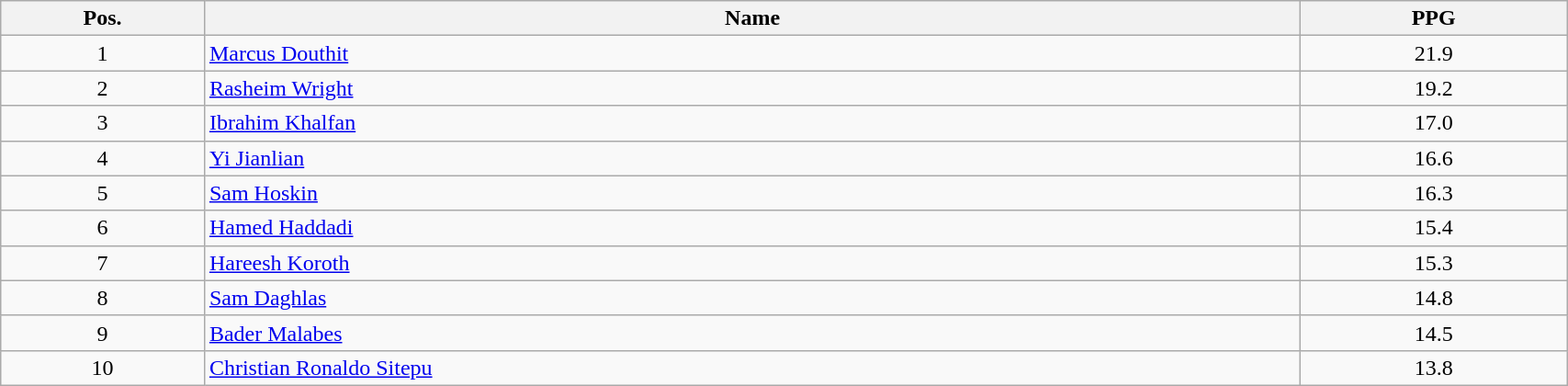<table class=wikitable width="90%">
<tr>
<th width="13%">Pos.</th>
<th width="70%">Name</th>
<th width="17%">PPG</th>
</tr>
<tr>
<td align=center>1</td>
<td> <a href='#'>Marcus Douthit</a></td>
<td align=center>21.9</td>
</tr>
<tr>
<td align=center>2</td>
<td> <a href='#'>Rasheim Wright</a></td>
<td align=center>19.2</td>
</tr>
<tr>
<td align=center>3</td>
<td> <a href='#'>Ibrahim Khalfan</a></td>
<td align=center>17.0</td>
</tr>
<tr>
<td align=center>4</td>
<td> <a href='#'>Yi Jianlian</a></td>
<td align=center>16.6</td>
</tr>
<tr>
<td align=center>5</td>
<td> <a href='#'>Sam Hoskin</a></td>
<td align=center>16.3</td>
</tr>
<tr>
<td align=center>6</td>
<td> <a href='#'>Hamed Haddadi</a></td>
<td align=center>15.4</td>
</tr>
<tr>
<td align=center>7</td>
<td> <a href='#'>Hareesh Koroth</a></td>
<td align=center>15.3</td>
</tr>
<tr>
<td align=center>8</td>
<td> <a href='#'>Sam Daghlas</a></td>
<td align=center>14.8</td>
</tr>
<tr>
<td align=center>9</td>
<td> <a href='#'>Bader Malabes</a></td>
<td align=center>14.5</td>
</tr>
<tr>
<td align=center>10</td>
<td> <a href='#'>Christian Ronaldo Sitepu</a></td>
<td align=center>13.8</td>
</tr>
</table>
